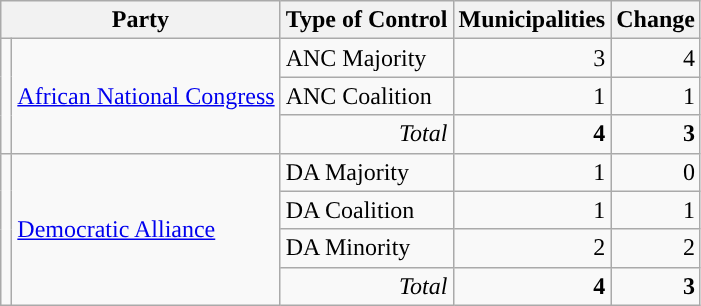<table class=wikitable style=text-align:right>
<tr>
<th colspan=2>Party</th>
<th>Type of Control</th>
<th>Municipalities</th>
<th>Change</th>
</tr>
<tr>
<td rowspan="3" style="background:"></td>
<td style="text-align:left;" rowspan="3"><a href='#'>African National Congress</a></td>
<td align=left>ANC Majority</td>
<td>3</td>
<td> 4</td>
</tr>
<tr>
<td align=left>ANC Coalition</td>
<td>1</td>
<td> 1</td>
</tr>
<tr>
<td><em>Total</em></td>
<td><strong>4</strong></td>
<td> <strong>3</strong></td>
</tr>
<tr>
<td rowspan="4" style="background:"></td>
<td style="text-align:left;" rowspan="4"><a href='#'>Democratic Alliance</a></td>
<td align=left>DA Majority</td>
<td>1</td>
<td> 0</td>
</tr>
<tr>
<td align=left>DA Coalition</td>
<td>1</td>
<td> 1</td>
</tr>
<tr>
<td align=left>DA Minority</td>
<td>2</td>
<td> 2</td>
</tr>
<tr>
<td><em>Total</em></td>
<td><strong>4</strong></td>
<td> <strong>3</strong></td>
</tr>
</table>
